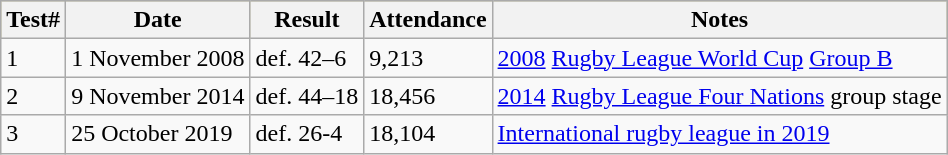<table class="wikitable">
<tr style="background:#bdb76b;">
<th>Test#</th>
<th>Date</th>
<th>Result</th>
<th>Attendance</th>
<th>Notes</th>
</tr>
<tr>
<td>1</td>
<td>1 November 2008</td>
<td> def.  42–6</td>
<td>9,213</td>
<td><a href='#'>2008</a> <a href='#'>Rugby League World Cup</a> <a href='#'>Group B</a></td>
</tr>
<tr>
<td>2</td>
<td>9 November 2014</td>
<td> def.  44–18</td>
<td>18,456</td>
<td><a href='#'>2014</a> <a href='#'>Rugby League Four Nations</a> group stage</td>
</tr>
<tr>
<td>3</td>
<td>25 October 2019</td>
<td> def.  26-4</td>
<td>18,104</td>
<td><a href='#'>International rugby league in 2019</a></td>
</tr>
</table>
